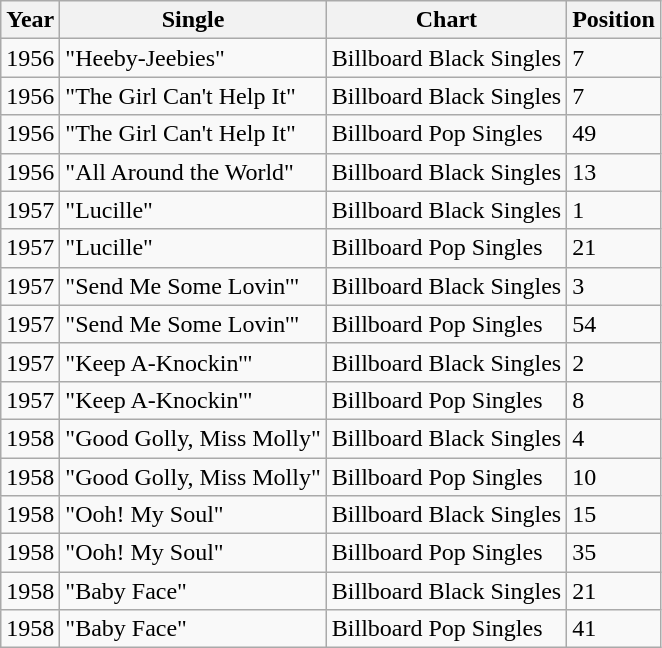<table class="wikitable">
<tr>
<th align="left">Year</th>
<th align="left">Single</th>
<th align="left">Chart</th>
<th align="left">Position</th>
</tr>
<tr>
<td align="left">1956</td>
<td align="left">"Heeby-Jeebies"</td>
<td align="left">Billboard Black Singles</td>
<td align="left">7</td>
</tr>
<tr>
<td align="left">1956</td>
<td align="left">"The Girl Can't Help It"</td>
<td align="left">Billboard Black Singles</td>
<td align="left">7</td>
</tr>
<tr>
<td align="left">1956</td>
<td align="left">"The Girl Can't Help It"</td>
<td align="left">Billboard Pop Singles</td>
<td align="left">49</td>
</tr>
<tr>
<td align="left">1956</td>
<td align="left">"All Around the World"</td>
<td align="left">Billboard Black Singles</td>
<td align="left">13</td>
</tr>
<tr>
<td align="left">1957</td>
<td align="left">"Lucille"</td>
<td align="left">Billboard Black Singles</td>
<td align="left">1</td>
</tr>
<tr>
<td align="left">1957</td>
<td align="left">"Lucille"</td>
<td align="left">Billboard Pop Singles</td>
<td align="left">21</td>
</tr>
<tr>
<td align="left">1957</td>
<td align="left">"Send Me Some Lovin'"</td>
<td align="left">Billboard Black Singles</td>
<td align="left">3</td>
</tr>
<tr>
<td align="left">1957</td>
<td align="left">"Send Me Some Lovin'"</td>
<td align="left">Billboard Pop Singles</td>
<td align="left">54</td>
</tr>
<tr>
<td align="left">1957</td>
<td align="left">"Keep A-Knockin'"</td>
<td align="left">Billboard Black Singles</td>
<td align="left">2</td>
</tr>
<tr>
<td align="left">1957</td>
<td align="left">"Keep A-Knockin'"</td>
<td align="left">Billboard Pop Singles</td>
<td align="left">8</td>
</tr>
<tr>
<td align="left">1958</td>
<td align="left">"Good Golly, Miss Molly"</td>
<td align="left">Billboard Black Singles</td>
<td align="left">4</td>
</tr>
<tr>
<td align="left">1958</td>
<td align="left">"Good Golly, Miss Molly"</td>
<td align="left">Billboard Pop Singles</td>
<td align="left">10</td>
</tr>
<tr>
<td align="left">1958</td>
<td align="left">"Ooh! My Soul"</td>
<td align="left">Billboard Black Singles</td>
<td align="left">15</td>
</tr>
<tr>
<td align="left">1958</td>
<td align="left">"Ooh! My Soul"</td>
<td align="left">Billboard Pop Singles</td>
<td align="left">35</td>
</tr>
<tr>
<td align="left">1958</td>
<td align="left">"Baby Face"</td>
<td align="left">Billboard Black Singles</td>
<td align="left">21</td>
</tr>
<tr>
<td align="left">1958</td>
<td align="left">"Baby Face"</td>
<td align="left">Billboard Pop Singles</td>
<td align="left">41</td>
</tr>
</table>
